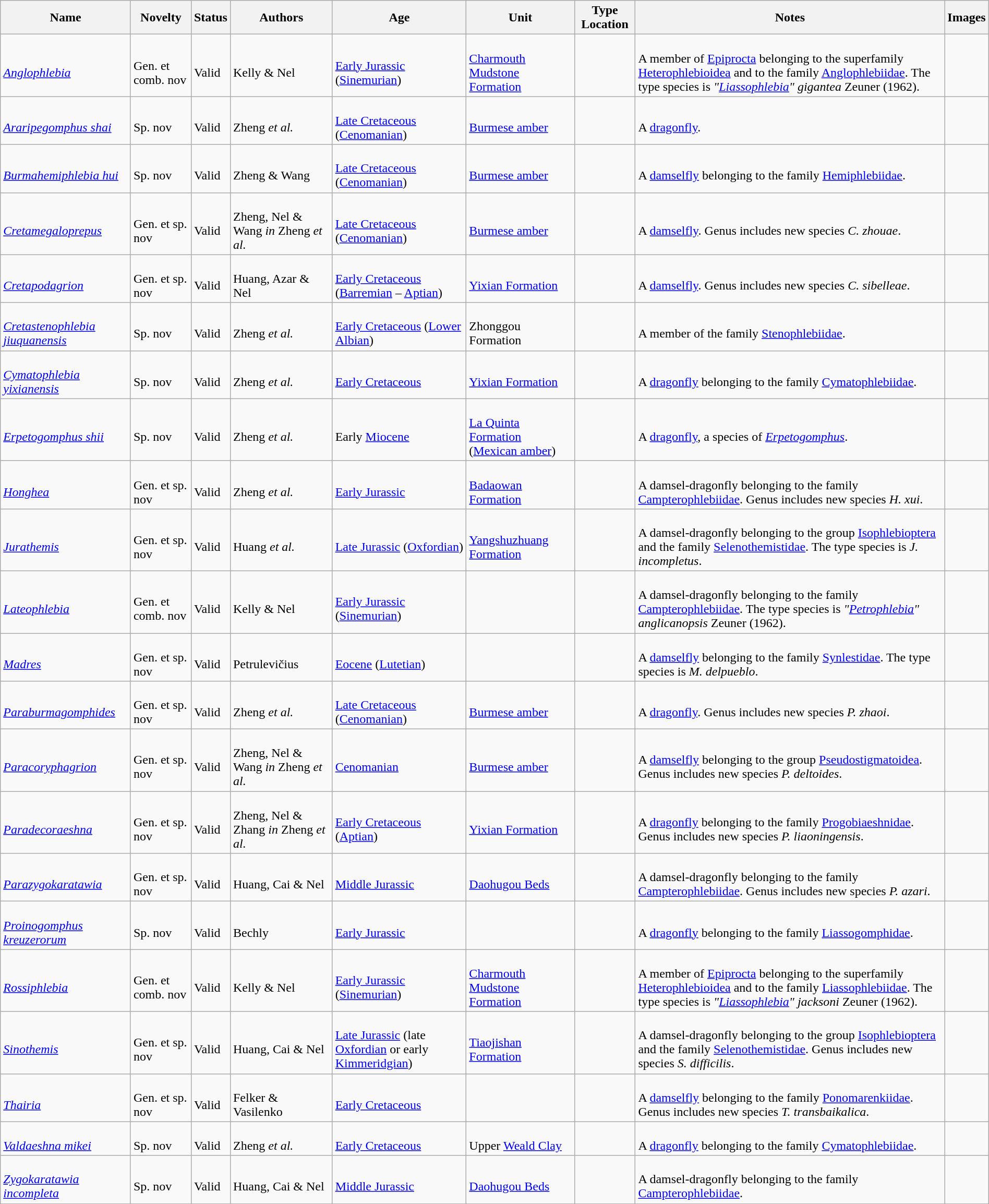<table class="wikitable sortable" align="center" width="100%">
<tr>
<th>Name</th>
<th>Novelty</th>
<th>Status</th>
<th>Authors</th>
<th>Age</th>
<th>Unit</th>
<th>Type Location</th>
<th>Notes</th>
<th>Images</th>
</tr>
<tr>
<td><br><em><a href='#'>Anglophlebia</a></em></td>
<td><br>Gen. et comb. nov</td>
<td><br>Valid</td>
<td><br>Kelly & Nel</td>
<td><br><a href='#'>Early Jurassic</a> (<a href='#'>Sinemurian</a>)</td>
<td><br><a href='#'>Charmouth Mudstone Formation</a></td>
<td><br></td>
<td><br>A member of <a href='#'>Epiprocta</a> belonging to the superfamily <a href='#'>Heterophlebioidea</a> and to the family <a href='#'>Anglophlebiidae</a>. The type species is <em>"<a href='#'>Liassophlebia</a>" gigantea</em> Zeuner (1962).</td>
<td></td>
</tr>
<tr>
<td><br><em><a href='#'>Araripegomphus shai</a></em></td>
<td><br>Sp. nov</td>
<td><br>Valid</td>
<td><br>Zheng <em>et al.</em></td>
<td><br><a href='#'>Late Cretaceous</a> (<a href='#'>Cenomanian</a>)</td>
<td><br><a href='#'>Burmese amber</a></td>
<td><br></td>
<td><br>A <a href='#'>dragonfly</a>.</td>
<td></td>
</tr>
<tr>
<td><br><em><a href='#'>Burmahemiphlebia hui</a></em></td>
<td><br>Sp. nov</td>
<td><br>Valid</td>
<td><br>Zheng & Wang</td>
<td><br><a href='#'>Late Cretaceous</a> (<a href='#'>Cenomanian</a>)</td>
<td><br><a href='#'>Burmese amber</a></td>
<td><br></td>
<td><br>A <a href='#'>damselfly</a> belonging to the family <a href='#'>Hemiphlebiidae</a>.</td>
<td></td>
</tr>
<tr>
<td><br><em><a href='#'>Cretamegaloprepus</a></em></td>
<td><br>Gen. et sp. nov</td>
<td><br>Valid</td>
<td><br>Zheng, Nel & Wang <em>in</em> Zheng <em>et al.</em></td>
<td><br><a href='#'>Late Cretaceous</a> (<a href='#'>Cenomanian</a>)</td>
<td><br><a href='#'>Burmese amber</a></td>
<td><br></td>
<td><br>A <a href='#'>damselfly</a>. Genus includes new species <em>C. zhouae</em>.</td>
<td></td>
</tr>
<tr>
<td><br><em><a href='#'>Cretapodagrion</a></em></td>
<td><br>Gen. et sp. nov</td>
<td><br>Valid</td>
<td><br>Huang, Azar & Nel</td>
<td><br><a href='#'>Early Cretaceous</a> (<a href='#'>Barremian</a> – <a href='#'>Aptian</a>)</td>
<td><br><a href='#'>Yixian Formation</a></td>
<td><br></td>
<td><br>A <a href='#'>damselfly</a>. Genus includes new species <em>C. sibelleae</em>.</td>
<td></td>
</tr>
<tr>
<td><br><em><a href='#'>Cretastenophlebia jiuquanensis</a></em></td>
<td><br>Sp. nov</td>
<td><br>Valid</td>
<td><br>Zheng <em>et al.</em></td>
<td><br><a href='#'>Early Cretaceous</a> (<a href='#'>Lower Albian</a>)</td>
<td><br>Zhonggou Formation</td>
<td><br></td>
<td><br>A member of the family <a href='#'>Stenophlebiidae</a>.</td>
<td></td>
</tr>
<tr>
<td><br><em><a href='#'>Cymatophlebia yixianensis</a></em></td>
<td><br>Sp. nov</td>
<td><br>Valid</td>
<td><br>Zheng <em>et al.</em></td>
<td><br><a href='#'>Early Cretaceous</a></td>
<td><br><a href='#'>Yixian Formation</a></td>
<td><br></td>
<td><br>A <a href='#'>dragonfly</a> belonging to the family <a href='#'>Cymatophlebiidae</a>.</td>
<td></td>
</tr>
<tr>
<td><br><em><a href='#'>Erpetogomphus shii</a></em></td>
<td><br>Sp. nov</td>
<td><br>Valid</td>
<td><br>Zheng <em>et al.</em></td>
<td><br>Early <a href='#'>Miocene</a></td>
<td><br><a href='#'>La Quinta Formation</a><br>(<a href='#'>Mexican amber</a>)</td>
<td><br></td>
<td><br>A <a href='#'>dragonfly</a>, a species of <em><a href='#'>Erpetogomphus</a></em>.</td>
<td></td>
</tr>
<tr>
<td><br><em><a href='#'>Honghea</a></em></td>
<td><br>Gen. et sp. nov</td>
<td><br>Valid</td>
<td><br>Zheng <em>et al.</em></td>
<td><br><a href='#'>Early Jurassic</a></td>
<td><br><a href='#'>Badaowan Formation</a></td>
<td><br></td>
<td><br>A damsel-dragonfly belonging to the family <a href='#'>Campterophlebiidae</a>. Genus includes new species <em>H. xui</em>.</td>
<td></td>
</tr>
<tr>
<td><br><em><a href='#'>Jurathemis</a></em></td>
<td><br>Gen. et sp. nov</td>
<td><br>Valid</td>
<td><br>Huang <em>et al.</em></td>
<td><br><a href='#'>Late Jurassic</a> (<a href='#'>Oxfordian</a>)</td>
<td><br><a href='#'>Yangshuzhuang Formation</a></td>
<td><br></td>
<td><br>A damsel-dragonfly belonging to the group <a href='#'>Isophlebioptera</a> and the family <a href='#'>Selenothemistidae</a>. The type species is <em>J. incompletus</em>.</td>
<td></td>
</tr>
<tr>
<td><br><em><a href='#'>Lateophlebia</a></em></td>
<td><br>Gen. et comb. nov</td>
<td><br>Valid</td>
<td><br>Kelly & Nel</td>
<td><br><a href='#'>Early Jurassic</a> (<a href='#'>Sinemurian</a>)</td>
<td></td>
<td><br></td>
<td><br>A damsel-dragonfly belonging to the family <a href='#'>Campterophlebiidae</a>. The type species is <em>"<a href='#'>Petrophlebia</a>" anglicanopsis</em> Zeuner (1962).</td>
<td></td>
</tr>
<tr>
<td><br><em><a href='#'>Madres</a></em></td>
<td><br>Gen. et sp. nov</td>
<td><br>Valid</td>
<td><br>Petrulevičius</td>
<td><br><a href='#'>Eocene</a> (<a href='#'>Lutetian</a>)</td>
<td></td>
<td><br></td>
<td><br>A <a href='#'>damselfly</a> belonging to the family <a href='#'>Synlestidae</a>. The type species is <em>M. delpueblo</em>.</td>
<td></td>
</tr>
<tr>
<td><br><em><a href='#'>Paraburmagomphides</a></em></td>
<td><br>Gen. et sp. nov</td>
<td><br>Valid</td>
<td><br>Zheng <em>et al.</em></td>
<td><br><a href='#'>Late Cretaceous</a> (<a href='#'>Cenomanian</a>)</td>
<td><br><a href='#'>Burmese amber</a></td>
<td><br></td>
<td><br>A <a href='#'>dragonfly</a>. Genus includes new species <em>P. zhaoi</em>.</td>
<td></td>
</tr>
<tr>
<td><br><em><a href='#'>Paracoryphagrion</a></em></td>
<td><br>Gen. et sp. nov</td>
<td><br>Valid</td>
<td><br>Zheng, Nel & Wang <em>in</em> Zheng <em>et al.</em></td>
<td><br><a href='#'>Cenomanian</a></td>
<td><br><a href='#'>Burmese amber</a></td>
<td><br></td>
<td><br>A <a href='#'>damselfly</a> belonging to the group <a href='#'>Pseudostigmatoidea</a>. Genus includes new species <em>P. deltoides</em>.</td>
<td></td>
</tr>
<tr>
<td><br><em><a href='#'>Paradecoraeshna</a></em></td>
<td><br>Gen. et sp. nov</td>
<td><br>Valid</td>
<td><br>Zheng, Nel & Zhang <em>in</em> Zheng <em>et al.</em></td>
<td><br><a href='#'>Early Cretaceous</a> (<a href='#'>Aptian</a>)</td>
<td><br><a href='#'>Yixian Formation</a></td>
<td><br></td>
<td><br>A <a href='#'>dragonfly</a> belonging to the family <a href='#'>Progobiaeshnidae</a>. Genus includes new species <em>P. liaoningensis</em>.</td>
<td></td>
</tr>
<tr>
<td><br><em><a href='#'>Parazygokaratawia</a></em></td>
<td><br>Gen. et sp. nov</td>
<td><br>Valid</td>
<td><br>Huang, Cai & Nel</td>
<td><br><a href='#'>Middle Jurassic</a></td>
<td><br><a href='#'>Daohugou Beds</a></td>
<td><br></td>
<td><br>A damsel-dragonfly belonging to the family <a href='#'>Campterophlebiidae</a>. Genus includes new species <em>P. azari</em>.</td>
<td></td>
</tr>
<tr>
<td><br><em><a href='#'>Proinogomphus kreuzerorum</a></em></td>
<td><br>Sp. nov</td>
<td><br>Valid</td>
<td><br>Bechly</td>
<td><br><a href='#'>Early Jurassic</a></td>
<td></td>
<td><br></td>
<td><br>A <a href='#'>dragonfly</a> belonging to the family <a href='#'>Liassogomphidae</a>.</td>
<td></td>
</tr>
<tr>
<td><br><em><a href='#'>Rossiphlebia</a></em></td>
<td><br>Gen. et comb. nov</td>
<td><br>Valid</td>
<td><br>Kelly & Nel</td>
<td><br><a href='#'>Early Jurassic</a> (<a href='#'>Sinemurian</a>)</td>
<td><br><a href='#'>Charmouth Mudstone Formation</a></td>
<td><br></td>
<td><br>A member of <a href='#'>Epiprocta</a> belonging to the superfamily <a href='#'>Heterophlebioidea</a> and to the family <a href='#'>Liassophlebiidae</a>. The type species is <em>"<a href='#'>Liassophlebia</a>" jacksoni</em> Zeuner (1962).</td>
<td></td>
</tr>
<tr>
<td><br><em><a href='#'>Sinothemis</a></em></td>
<td><br>Gen. et sp. nov</td>
<td><br>Valid</td>
<td><br>Huang, Cai & Nel</td>
<td><br><a href='#'>Late Jurassic</a> (late <a href='#'>Oxfordian</a> or early <a href='#'>Kimmeridgian</a>)</td>
<td><br><a href='#'>Tiaojishan Formation</a></td>
<td><br></td>
<td><br>A damsel-dragonfly belonging to the group <a href='#'>Isophlebioptera</a> and the family <a href='#'>Selenothemistidae</a>. Genus includes new species <em>S. difficilis</em>.</td>
<td></td>
</tr>
<tr>
<td><br><em><a href='#'>Thairia</a></em></td>
<td><br>Gen. et sp. nov</td>
<td><br>Valid</td>
<td><br>Felker & Vasilenko</td>
<td><br><a href='#'>Early Cretaceous</a></td>
<td></td>
<td><br></td>
<td><br>A <a href='#'>damselfly</a> belonging to the family <a href='#'>Ponomarenkiidae</a>. Genus includes new species <em>T. transbaikalica</em>.</td>
<td></td>
</tr>
<tr>
<td><br><em><a href='#'>Valdaeshna mikei</a></em></td>
<td><br>Sp. nov</td>
<td><br>Valid</td>
<td><br>Zheng <em>et al.</em></td>
<td><br><a href='#'>Early Cretaceous</a></td>
<td><br>Upper <a href='#'>Weald Clay</a></td>
<td><br></td>
<td><br>A <a href='#'>dragonfly</a> belonging to the family <a href='#'>Cymatophlebiidae</a>.</td>
<td></td>
</tr>
<tr>
<td><br><em><a href='#'>Zygokaratawia incompleta</a></em></td>
<td><br>Sp. nov</td>
<td><br>Valid</td>
<td><br>Huang, Cai & Nel</td>
<td><br><a href='#'>Middle Jurassic</a></td>
<td><br><a href='#'>Daohugou Beds</a></td>
<td><br></td>
<td><br>A damsel-dragonfly belonging to the family <a href='#'>Campterophlebiidae</a>.</td>
<td></td>
</tr>
<tr>
</tr>
</table>
